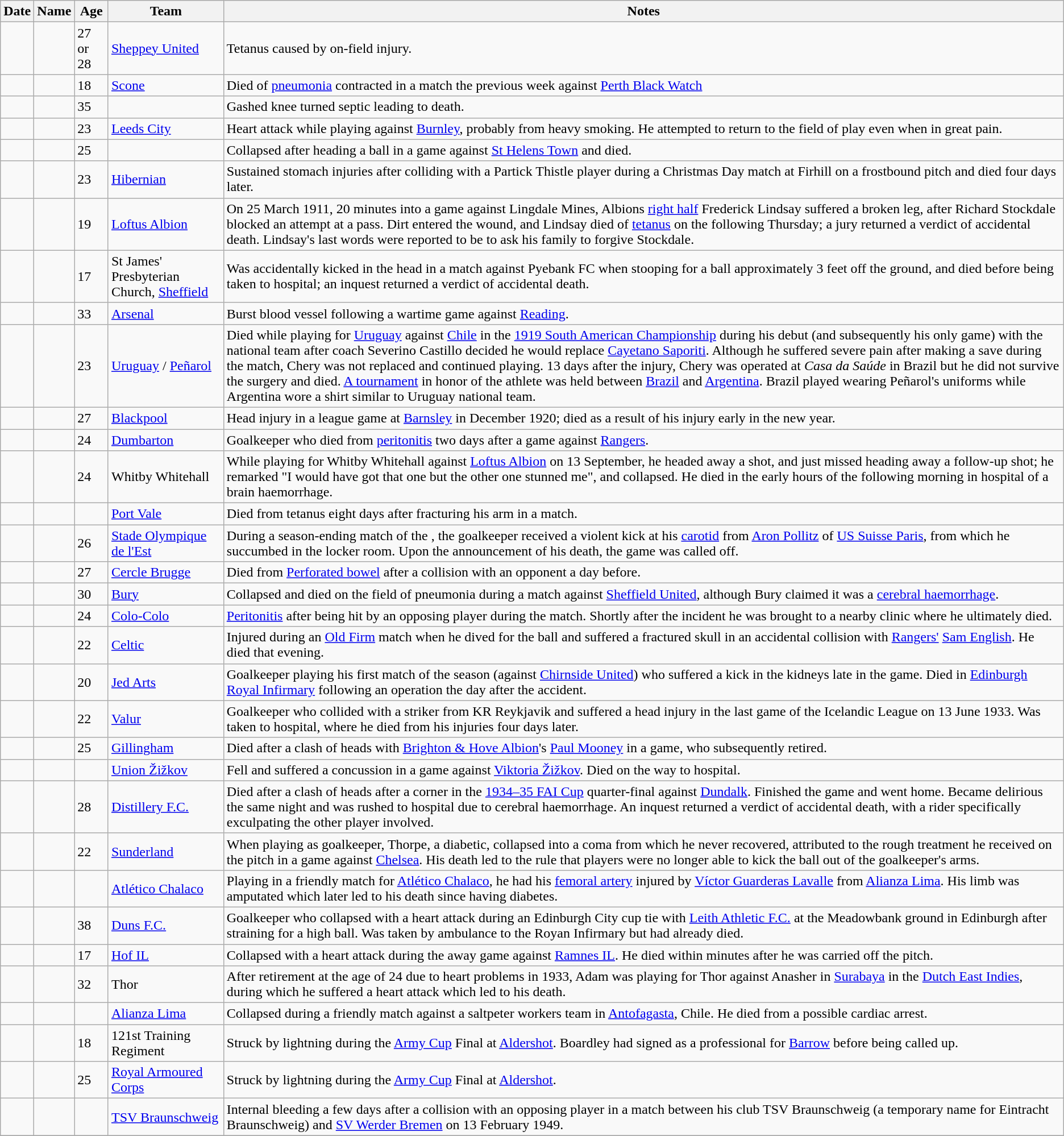<table class="wikitable sortable sort-under">
<tr>
<th>Date</th>
<th>Name</th>
<th>Age</th>
<th>Team</th>
<th class=unsortable>Notes</th>
</tr>
<tr>
<td></td>
<td></td>
<td>27 or 28</td>
<td> <a href='#'>Sheppey United</a></td>
<td>Tetanus caused by on-field injury.</td>
</tr>
<tr>
<td></td>
<td></td>
<td>18</td>
<td> <a href='#'>Scone</a></td>
<td>Died of <a href='#'>pneumonia</a> contracted in a match the previous week against <a href='#'>Perth Black Watch</a></td>
</tr>
<tr>
<td></td>
<td></td>
<td>35</td>
<td></td>
<td>Gashed knee turned septic leading to death.</td>
</tr>
<tr>
<td></td>
<td></td>
<td>23</td>
<td> <a href='#'>Leeds City</a></td>
<td>Heart attack while playing against <a href='#'>Burnley</a>, probably from heavy smoking. He attempted to return to the field of play even when in great pain.</td>
</tr>
<tr>
<td></td>
<td></td>
<td>25</td>
<td></td>
<td>Collapsed after heading a ball in a game against <a href='#'>St Helens Town</a> and died.</td>
</tr>
<tr>
<td></td>
<td></td>
<td>23</td>
<td> <a href='#'>Hibernian</a></td>
<td>Sustained stomach injuries after colliding with a Partick Thistle player during a Christmas Day match at Firhill on a frostbound pitch and died four days later.</td>
</tr>
<tr>
<td></td>
<td></td>
<td>19</td>
<td> <a href='#'>Loftus Albion</a></td>
<td>On 25 March 1911, 20 minutes into a game against Lingdale Mines, Albions <a href='#'>right half</a> Frederick Lindsay suffered a broken leg, after Richard Stockdale blocked an attempt at a pass.  Dirt entered the wound, and Lindsay died of <a href='#'>tetanus</a> on the following Thursday; a jury returned a verdict of accidental death.  Lindsay's last words were reported to be to ask his family to forgive Stockdale.</td>
</tr>
<tr>
<td></td>
<td></td>
<td>17</td>
<td> St James' Presbyterian Church, <a href='#'>Sheffield</a></td>
<td>Was accidentally kicked in the head in a match against Pyebank FC when stooping for a ball approximately 3 feet off the ground, and died before being taken to hospital; an inquest returned a verdict of accidental death.</td>
</tr>
<tr>
<td></td>
<td></td>
<td>33</td>
<td> <a href='#'>Arsenal</a></td>
<td>Burst blood vessel following a wartime game against <a href='#'>Reading</a>.</td>
</tr>
<tr>
<td></td>
<td></td>
<td>23</td>
<td> <a href='#'>Uruguay</a> / <a href='#'>Peñarol</a></td>
<td>Died while playing for <a href='#'>Uruguay</a> against <a href='#'>Chile</a> in the <a href='#'>1919 South American Championship</a> during his debut (and subsequently his only game) with the national team after coach Severino Castillo decided he would replace <a href='#'>Cayetano Saporiti</a>. Although he suffered severe pain after making a save during the match, Chery was not replaced and continued playing. 13 days after the injury, Chery was operated at <em>Casa da Saúde</em> in Brazil but he did not survive the surgery and died. <a href='#'>A tournament</a> in honor of the athlete was held between <a href='#'>Brazil</a> and <a href='#'>Argentina</a>. Brazil played wearing Peñarol's uniforms while Argentina wore a shirt similar to Uruguay national team.</td>
</tr>
<tr>
<td></td>
<td></td>
<td>27</td>
<td> <a href='#'>Blackpool</a></td>
<td>Head injury in a league game at <a href='#'>Barnsley</a> in December 1920; died as a result of his injury early in the new year.</td>
</tr>
<tr>
<td></td>
<td></td>
<td>24</td>
<td> <a href='#'>Dumbarton</a></td>
<td>Goalkeeper who died from <a href='#'>peritonitis</a> two days after a game against <a href='#'>Rangers</a>.</td>
</tr>
<tr>
<td></td>
<td></td>
<td>24</td>
<td> Whitby Whitehall</td>
<td>While playing for Whitby Whitehall against <a href='#'>Loftus Albion</a> on 13 September, he headed away a shot, and just missed heading away a follow-up shot; he remarked "I would have got that one but the other one stunned me", and collapsed.  He died in the early hours of the following morning in hospital of a brain haemorrhage.</td>
</tr>
<tr>
<td></td>
<td></td>
<td></td>
<td> <a href='#'>Port Vale</a></td>
<td>Died from tetanus eight days after fracturing his arm in a match.</td>
</tr>
<tr>
<td></td>
<td></td>
<td>26</td>
<td> <a href='#'>Stade Olympique de l'Est</a></td>
<td>During a season-ending match of the , the goalkeeper received a violent kick at his <a href='#'>carotid</a> from <a href='#'>Aron Pollitz</a> of <a href='#'>US Suisse Paris</a>, from which he succumbed in the locker room. Upon the announcement of his death, the game was called off.</td>
</tr>
<tr>
<td></td>
<td></td>
<td>27</td>
<td> <a href='#'>Cercle Brugge</a></td>
<td>Died from <a href='#'>Perforated bowel</a> after a collision with an opponent a day before.</td>
</tr>
<tr>
<td></td>
<td></td>
<td>30</td>
<td> <a href='#'>Bury</a></td>
<td>Collapsed and died on the field of pneumonia during a match against <a href='#'>Sheffield United</a>, although Bury claimed it was a <a href='#'>cerebral haemorrhage</a>.</td>
</tr>
<tr>
<td></td>
<td></td>
<td>24</td>
<td> <a href='#'>Colo-Colo</a></td>
<td><a href='#'>Peritonitis</a> after being hit by an opposing player during the match. Shortly after the incident he was brought to a nearby clinic where he ultimately died.</td>
</tr>
<tr>
<td></td>
<td></td>
<td>22</td>
<td> <a href='#'>Celtic</a></td>
<td>Injured during an <a href='#'>Old Firm</a> match when he dived for the ball and suffered a fractured skull in an accidental collision with <a href='#'>Rangers'</a> <a href='#'>Sam English</a>. He died that evening.</td>
</tr>
<tr>
<td></td>
<td></td>
<td>20</td>
<td> <a href='#'>Jed Arts</a></td>
<td>Goalkeeper playing his first match of the season (against <a href='#'>Chirnside United</a>) who suffered a kick in the kidneys late in the game. Died in <a href='#'>Edinburgh Royal Infirmary</a> following an operation the day after the accident.</td>
</tr>
<tr>
<td></td>
<td></td>
<td>22</td>
<td> <a href='#'>Valur</a></td>
<td>Goalkeeper who collided with a striker from KR Reykjavik and suffered a head injury in the last game of the Icelandic League on 13 June 1933. Was taken to hospital, where he died from his injuries four days later.</td>
</tr>
<tr>
<td></td>
<td></td>
<td>25</td>
<td> <a href='#'>Gillingham</a></td>
<td>Died after a clash of heads with <a href='#'>Brighton & Hove Albion</a>'s <a href='#'>Paul Mooney</a> in a game, who subsequently retired.</td>
</tr>
<tr>
<td></td>
<td></td>
<td></td>
<td> <a href='#'>Union Žižkov</a></td>
<td>Fell and suffered a concussion in a game against <a href='#'>Viktoria Žižkov</a>. Died on the way to hospital.</td>
</tr>
<tr>
<td></td>
<td></td>
<td>28</td>
<td> <a href='#'>Distillery F.C.</a></td>
<td>Died after a clash of heads after a corner in the <a href='#'>1934–35 FAI Cup</a> quarter-final against <a href='#'>Dundalk</a>. Finished the game and went home. Became delirious the same night and was rushed to hospital due to cerebral haemorrhage. An inquest returned a verdict of accidental death, with a rider specifically exculpating the other player involved.</td>
</tr>
<tr>
<td></td>
<td></td>
<td>22</td>
<td> <a href='#'>Sunderland</a></td>
<td>When playing as goalkeeper, Thorpe, a diabetic, collapsed into a coma from which he never recovered, attributed to the rough treatment he received on the pitch in a game against <a href='#'>Chelsea</a>. His death led to the rule that players were no longer able to kick the ball out of the goalkeeper's arms.</td>
</tr>
<tr>
<td></td>
<td></td>
<td></td>
<td> <a href='#'>Atlético Chalaco</a></td>
<td>Playing in a friendly match for <a href='#'>Atlético Chalaco</a>, he had his <a href='#'>femoral artery</a> injured by <a href='#'>Víctor Guarderas Lavalle</a> from <a href='#'>Alianza Lima</a>. His limb was amputated which later led to his death since having diabetes.</td>
</tr>
<tr>
<td></td>
<td></td>
<td>38</td>
<td> <a href='#'>Duns F.C.</a></td>
<td>Goalkeeper who collapsed with a heart attack during an Edinburgh City cup tie with <a href='#'>Leith Athletic F.C.</a> at the Meadowbank ground in Edinburgh after straining for a high ball. Was taken by ambulance to the Royan Infirmary but had already died.</td>
</tr>
<tr>
<td></td>
<td></td>
<td>17</td>
<td> <a href='#'>Hof IL</a></td>
<td>Collapsed with a heart attack during the away game against <a href='#'>Ramnes IL</a>. He died within minutes after he was carried off the pitch.</td>
</tr>
<tr>
<td></td>
<td></td>
<td>32</td>
<td> Thor</td>
<td>After retirement at the age of 24 due to heart problems in 1933, Adam was playing for Thor against Anasher in <a href='#'>Surabaya</a> in the <a href='#'>Dutch East Indies</a>, during which he suffered a heart attack which led to his death.</td>
</tr>
<tr>
<td></td>
<td></td>
<td></td>
<td> <a href='#'>Alianza Lima</a></td>
<td>Collapsed during a friendly match against a saltpeter workers team in <a href='#'>Antofagasta</a>, Chile. He died from a possible cardiac arrest.</td>
</tr>
<tr>
<td></td>
<td></td>
<td>18</td>
<td> 121st Training Regiment</td>
<td>Struck by lightning during the <a href='#'>Army Cup</a> Final at <a href='#'>Aldershot</a>. Boardley had signed as a professional for <a href='#'>Barrow</a> before being called up.</td>
</tr>
<tr>
<td></td>
<td></td>
<td>25</td>
<td> <a href='#'>Royal Armoured Corps</a></td>
<td>Struck by lightning during the <a href='#'>Army Cup</a>  Final at <a href='#'>Aldershot</a>.</td>
</tr>
<tr>
<td></td>
<td></td>
<td></td>
<td> <a href='#'>TSV Braunschweig</a></td>
<td>Internal bleeding a few days after a collision with an opposing player in a match between his club TSV Braunschweig (a temporary name for Eintracht Braunschweig) and <a href='#'>SV Werder Bremen</a> on 13 February 1949.</td>
</tr>
<tr>
</tr>
</table>
